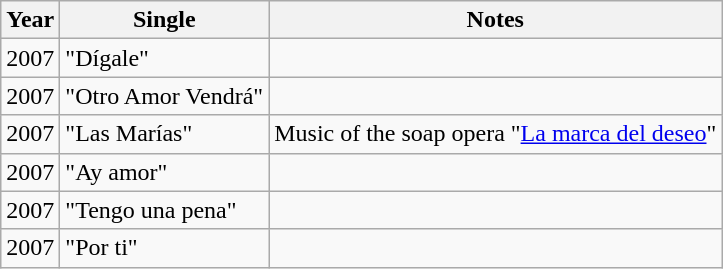<table class="wikitable">
<tr>
<th>Year</th>
<th>Single</th>
<th>Notes</th>
</tr>
<tr>
<td>2007</td>
<td>"Dígale"</td>
<td></td>
</tr>
<tr>
<td>2007</td>
<td>"Otro Amor Vendrá"</td>
<td></td>
</tr>
<tr>
<td>2007</td>
<td>"Las Marías"</td>
<td>Music of the soap opera "<a href='#'>La marca del deseo</a>"</td>
</tr>
<tr>
<td>2007</td>
<td>"Ay amor"</td>
<td></td>
</tr>
<tr>
<td>2007</td>
<td>"Tengo una pena"</td>
<td></td>
</tr>
<tr>
<td>2007</td>
<td>"Por ti"</td>
<td></td>
</tr>
</table>
